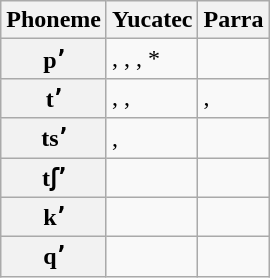<table class="wikitable">
<tr>
<th>Phoneme</th>
<th>Yucatec</th>
<th>Parra</th>
</tr>
<tr>
<th>pʼ</th>
<td>, , , *</td>
<td></td>
</tr>
<tr>
<th>tʼ</th>
<td>, , </td>
<td>, </td>
</tr>
<tr>
<th>tsʼ</th>
<td>, </td>
<td></td>
</tr>
<tr>
<th>tʃʼ</th>
<td></td>
<td></td>
</tr>
<tr>
<th>kʼ</th>
<td></td>
<td></td>
</tr>
<tr>
<th>qʼ</th>
<td></td>
<td></td>
</tr>
</table>
